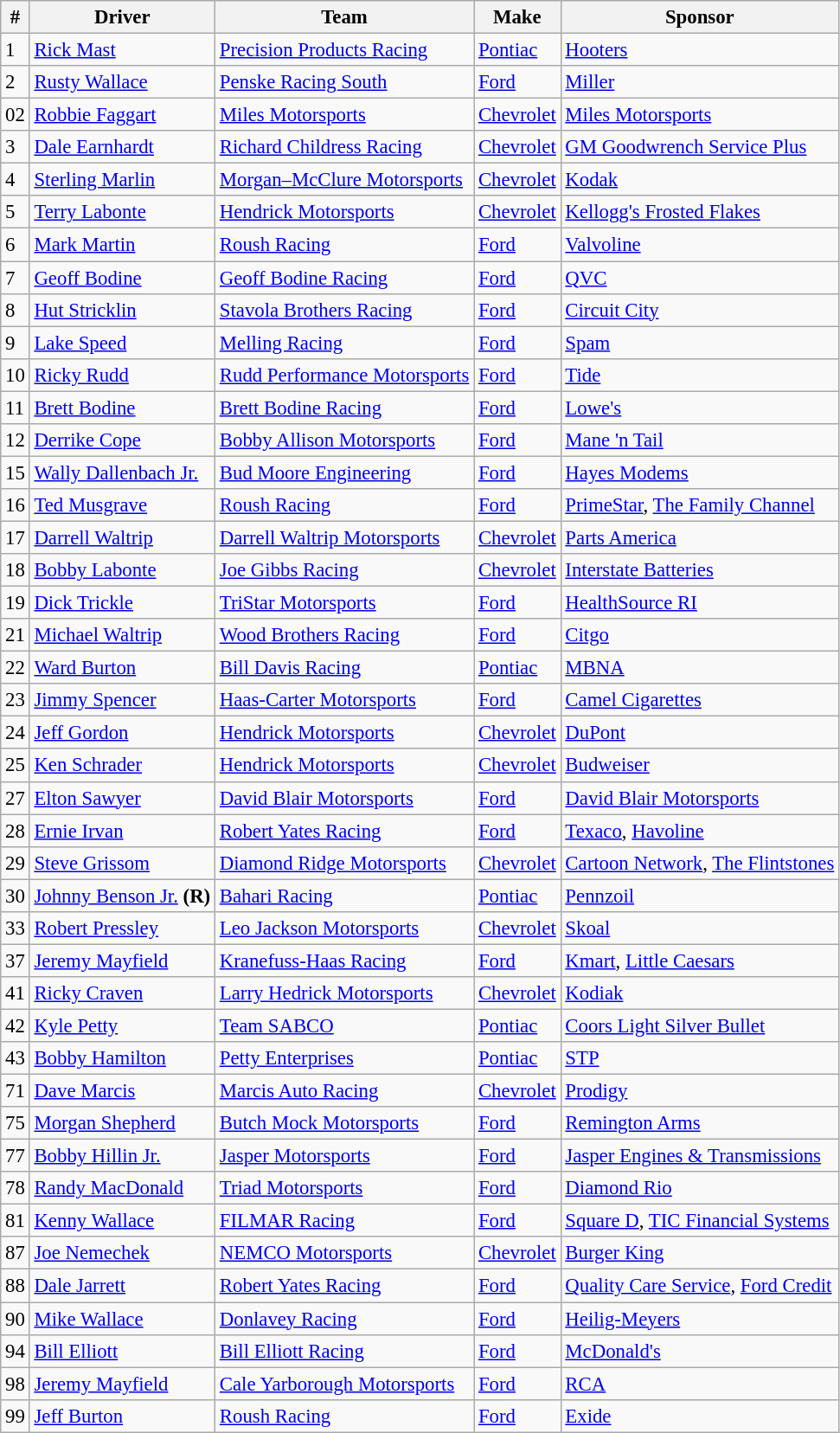<table class="wikitable" style="font-size:95%">
<tr>
<th>#</th>
<th>Driver</th>
<th>Team</th>
<th>Make</th>
<th>Sponsor</th>
</tr>
<tr>
<td>1</td>
<td><a href='#'>Rick Mast</a></td>
<td><a href='#'>Precision Products Racing</a></td>
<td><a href='#'>Pontiac</a></td>
<td><a href='#'>Hooters</a></td>
</tr>
<tr>
<td>2</td>
<td><a href='#'>Rusty Wallace</a></td>
<td><a href='#'>Penske Racing South</a></td>
<td><a href='#'>Ford</a></td>
<td><a href='#'>Miller</a></td>
</tr>
<tr>
<td>02</td>
<td><a href='#'>Robbie Faggart</a></td>
<td><a href='#'>Miles Motorsports</a></td>
<td><a href='#'>Chevrolet</a></td>
<td><a href='#'>Miles Motorsports</a></td>
</tr>
<tr>
<td>3</td>
<td><a href='#'>Dale Earnhardt</a></td>
<td><a href='#'>Richard Childress Racing</a></td>
<td><a href='#'>Chevrolet</a></td>
<td><a href='#'>GM Goodwrench Service Plus</a></td>
</tr>
<tr>
<td>4</td>
<td><a href='#'>Sterling Marlin</a></td>
<td><a href='#'>Morgan–McClure Motorsports</a></td>
<td><a href='#'>Chevrolet</a></td>
<td><a href='#'>Kodak</a></td>
</tr>
<tr>
<td>5</td>
<td><a href='#'>Terry Labonte</a></td>
<td><a href='#'>Hendrick Motorsports</a></td>
<td><a href='#'>Chevrolet</a></td>
<td><a href='#'>Kellogg's Frosted Flakes</a></td>
</tr>
<tr>
<td>6</td>
<td><a href='#'>Mark Martin</a></td>
<td><a href='#'>Roush Racing</a></td>
<td><a href='#'>Ford</a></td>
<td><a href='#'>Valvoline</a></td>
</tr>
<tr>
<td>7</td>
<td><a href='#'>Geoff Bodine</a></td>
<td><a href='#'>Geoff Bodine Racing</a></td>
<td><a href='#'>Ford</a></td>
<td><a href='#'>QVC</a></td>
</tr>
<tr>
<td>8</td>
<td><a href='#'>Hut Stricklin</a></td>
<td><a href='#'>Stavola Brothers Racing</a></td>
<td><a href='#'>Ford</a></td>
<td><a href='#'>Circuit City</a></td>
</tr>
<tr>
<td>9</td>
<td><a href='#'>Lake Speed</a></td>
<td><a href='#'>Melling Racing</a></td>
<td><a href='#'>Ford</a></td>
<td><a href='#'>Spam</a></td>
</tr>
<tr>
<td>10</td>
<td><a href='#'>Ricky Rudd</a></td>
<td><a href='#'>Rudd Performance Motorsports</a></td>
<td><a href='#'>Ford</a></td>
<td><a href='#'>Tide</a></td>
</tr>
<tr>
<td>11</td>
<td><a href='#'>Brett Bodine</a></td>
<td><a href='#'>Brett Bodine Racing</a></td>
<td><a href='#'>Ford</a></td>
<td><a href='#'>Lowe's</a></td>
</tr>
<tr>
<td>12</td>
<td><a href='#'>Derrike Cope</a></td>
<td><a href='#'>Bobby Allison Motorsports</a></td>
<td><a href='#'>Ford</a></td>
<td><a href='#'>Mane 'n Tail</a></td>
</tr>
<tr>
<td>15</td>
<td><a href='#'>Wally Dallenbach Jr.</a></td>
<td><a href='#'>Bud Moore Engineering</a></td>
<td><a href='#'>Ford</a></td>
<td><a href='#'>Hayes Modems</a></td>
</tr>
<tr>
<td>16</td>
<td><a href='#'>Ted Musgrave</a></td>
<td><a href='#'>Roush Racing</a></td>
<td><a href='#'>Ford</a></td>
<td><a href='#'>PrimeStar</a>, <a href='#'>The Family Channel</a></td>
</tr>
<tr>
<td>17</td>
<td><a href='#'>Darrell Waltrip</a></td>
<td><a href='#'>Darrell Waltrip Motorsports</a></td>
<td><a href='#'>Chevrolet</a></td>
<td><a href='#'>Parts America</a></td>
</tr>
<tr>
<td>18</td>
<td><a href='#'>Bobby Labonte</a></td>
<td><a href='#'>Joe Gibbs Racing</a></td>
<td><a href='#'>Chevrolet</a></td>
<td><a href='#'>Interstate Batteries</a></td>
</tr>
<tr>
<td>19</td>
<td><a href='#'>Dick Trickle</a></td>
<td><a href='#'>TriStar Motorsports</a></td>
<td><a href='#'>Ford</a></td>
<td><a href='#'>HealthSource RI</a></td>
</tr>
<tr>
<td>21</td>
<td><a href='#'>Michael Waltrip</a></td>
<td><a href='#'>Wood Brothers Racing</a></td>
<td><a href='#'>Ford</a></td>
<td><a href='#'>Citgo</a></td>
</tr>
<tr>
<td>22</td>
<td><a href='#'>Ward Burton</a></td>
<td><a href='#'>Bill Davis Racing</a></td>
<td><a href='#'>Pontiac</a></td>
<td><a href='#'>MBNA</a></td>
</tr>
<tr>
<td>23</td>
<td><a href='#'>Jimmy Spencer</a></td>
<td><a href='#'>Haas-Carter Motorsports</a></td>
<td><a href='#'>Ford</a></td>
<td><a href='#'>Camel Cigarettes</a></td>
</tr>
<tr>
<td>24</td>
<td><a href='#'>Jeff Gordon</a></td>
<td><a href='#'>Hendrick Motorsports</a></td>
<td><a href='#'>Chevrolet</a></td>
<td><a href='#'>DuPont</a></td>
</tr>
<tr>
<td>25</td>
<td><a href='#'>Ken Schrader</a></td>
<td><a href='#'>Hendrick Motorsports</a></td>
<td><a href='#'>Chevrolet</a></td>
<td><a href='#'>Budweiser</a></td>
</tr>
<tr>
<td>27</td>
<td><a href='#'>Elton Sawyer</a></td>
<td><a href='#'>David Blair Motorsports</a></td>
<td><a href='#'>Ford</a></td>
<td><a href='#'>David Blair Motorsports</a></td>
</tr>
<tr>
<td>28</td>
<td><a href='#'>Ernie Irvan</a></td>
<td><a href='#'>Robert Yates Racing</a></td>
<td><a href='#'>Ford</a></td>
<td><a href='#'>Texaco</a>, <a href='#'>Havoline</a></td>
</tr>
<tr>
<td>29</td>
<td><a href='#'>Steve Grissom</a></td>
<td><a href='#'>Diamond Ridge Motorsports</a></td>
<td><a href='#'>Chevrolet</a></td>
<td><a href='#'>Cartoon Network</a>, <a href='#'>The Flintstones</a></td>
</tr>
<tr>
<td>30</td>
<td><a href='#'>Johnny Benson Jr.</a> <strong>(R)</strong></td>
<td><a href='#'>Bahari Racing</a></td>
<td><a href='#'>Pontiac</a></td>
<td><a href='#'>Pennzoil</a></td>
</tr>
<tr>
<td>33</td>
<td><a href='#'>Robert Pressley</a></td>
<td><a href='#'>Leo Jackson Motorsports</a></td>
<td><a href='#'>Chevrolet</a></td>
<td><a href='#'>Skoal</a></td>
</tr>
<tr>
<td>37</td>
<td><a href='#'>Jeremy Mayfield</a></td>
<td><a href='#'>Kranefuss-Haas Racing</a></td>
<td><a href='#'>Ford</a></td>
<td><a href='#'>Kmart</a>, <a href='#'>Little Caesars</a></td>
</tr>
<tr>
<td>41</td>
<td><a href='#'>Ricky Craven</a></td>
<td><a href='#'>Larry Hedrick Motorsports</a></td>
<td><a href='#'>Chevrolet</a></td>
<td><a href='#'>Kodiak</a></td>
</tr>
<tr>
<td>42</td>
<td><a href='#'>Kyle Petty</a></td>
<td><a href='#'>Team SABCO</a></td>
<td><a href='#'>Pontiac</a></td>
<td><a href='#'>Coors Light Silver Bullet</a></td>
</tr>
<tr>
<td>43</td>
<td><a href='#'>Bobby Hamilton</a></td>
<td><a href='#'>Petty Enterprises</a></td>
<td><a href='#'>Pontiac</a></td>
<td><a href='#'>STP</a></td>
</tr>
<tr>
<td>71</td>
<td><a href='#'>Dave Marcis</a></td>
<td><a href='#'>Marcis Auto Racing</a></td>
<td><a href='#'>Chevrolet</a></td>
<td><a href='#'>Prodigy</a></td>
</tr>
<tr>
<td>75</td>
<td><a href='#'>Morgan Shepherd</a></td>
<td><a href='#'>Butch Mock Motorsports</a></td>
<td><a href='#'>Ford</a></td>
<td><a href='#'>Remington Arms</a></td>
</tr>
<tr>
<td>77</td>
<td><a href='#'>Bobby Hillin Jr.</a></td>
<td><a href='#'>Jasper Motorsports</a></td>
<td><a href='#'>Ford</a></td>
<td><a href='#'>Jasper Engines & Transmissions</a></td>
</tr>
<tr>
<td>78</td>
<td><a href='#'>Randy MacDonald</a></td>
<td><a href='#'>Triad Motorsports</a></td>
<td><a href='#'>Ford</a></td>
<td><a href='#'>Diamond Rio</a></td>
</tr>
<tr>
<td>81</td>
<td><a href='#'>Kenny Wallace</a></td>
<td><a href='#'>FILMAR Racing</a></td>
<td><a href='#'>Ford</a></td>
<td><a href='#'>Square D</a>, <a href='#'>TIC Financial Systems</a></td>
</tr>
<tr>
<td>87</td>
<td><a href='#'>Joe Nemechek</a></td>
<td><a href='#'>NEMCO Motorsports</a></td>
<td><a href='#'>Chevrolet</a></td>
<td><a href='#'>Burger King</a></td>
</tr>
<tr>
<td>88</td>
<td><a href='#'>Dale Jarrett</a></td>
<td><a href='#'>Robert Yates Racing</a></td>
<td><a href='#'>Ford</a></td>
<td><a href='#'>Quality Care Service</a>, <a href='#'>Ford Credit</a></td>
</tr>
<tr>
<td>90</td>
<td><a href='#'>Mike Wallace</a></td>
<td><a href='#'>Donlavey Racing</a></td>
<td><a href='#'>Ford</a></td>
<td><a href='#'>Heilig-Meyers</a></td>
</tr>
<tr>
<td>94</td>
<td><a href='#'>Bill Elliott</a></td>
<td><a href='#'>Bill Elliott Racing</a></td>
<td><a href='#'>Ford</a></td>
<td><a href='#'>McDonald's</a></td>
</tr>
<tr>
<td>98</td>
<td><a href='#'>Jeremy Mayfield</a></td>
<td><a href='#'>Cale Yarborough Motorsports</a></td>
<td><a href='#'>Ford</a></td>
<td><a href='#'>RCA</a></td>
</tr>
<tr>
<td>99</td>
<td><a href='#'>Jeff Burton</a></td>
<td><a href='#'>Roush Racing</a></td>
<td><a href='#'>Ford</a></td>
<td><a href='#'>Exide</a></td>
</tr>
</table>
